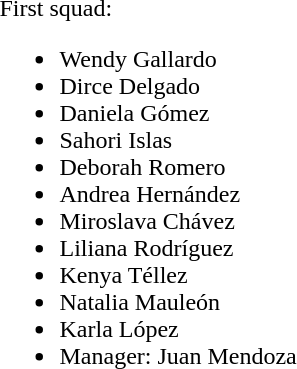<table>
<tr>
<td width="200" valign="top">First squad:<br><ul><li> Wendy Gallardo</li><li> Dirce Delgado</li><li> Daniela Gómez</li><li> Sahori Islas</li><li> Deborah Romero</li><li> Andrea Hernández</li><li> Miroslava Chávez</li><li> Liliana Rodríguez</li><li> Kenya Téllez</li><li> Natalia Mauleón</li><li> Karla López</li><li> Manager: Juan Mendoza</li></ul></td>
</tr>
</table>
